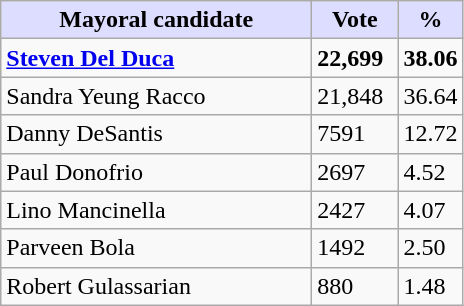<table class="wikitable">
<tr>
<th style="background:#ddf; width:200px;">Mayoral candidate</th>
<th style="background:#ddf; width:50px;">Vote</th>
<th style="background:#ddf; width:30px;">%</th>
</tr>
<tr>
<td><strong><a href='#'>Steven Del Duca</a></strong></td>
<td><strong>22,699</strong></td>
<td><strong>38.06</strong></td>
</tr>
<tr>
<td>Sandra Yeung Racco</td>
<td>21,848</td>
<td>36.64</td>
</tr>
<tr>
<td>Danny DeSantis</td>
<td>7591</td>
<td>12.72</td>
</tr>
<tr>
<td>Paul Donofrio</td>
<td>2697</td>
<td>4.52</td>
</tr>
<tr>
<td>Lino Mancinella</td>
<td>2427</td>
<td>4.07</td>
</tr>
<tr>
<td>Parveen Bola</td>
<td>1492</td>
<td>2.50</td>
</tr>
<tr>
<td>Robert Gulassarian</td>
<td>880</td>
<td>1.48</td>
</tr>
</table>
